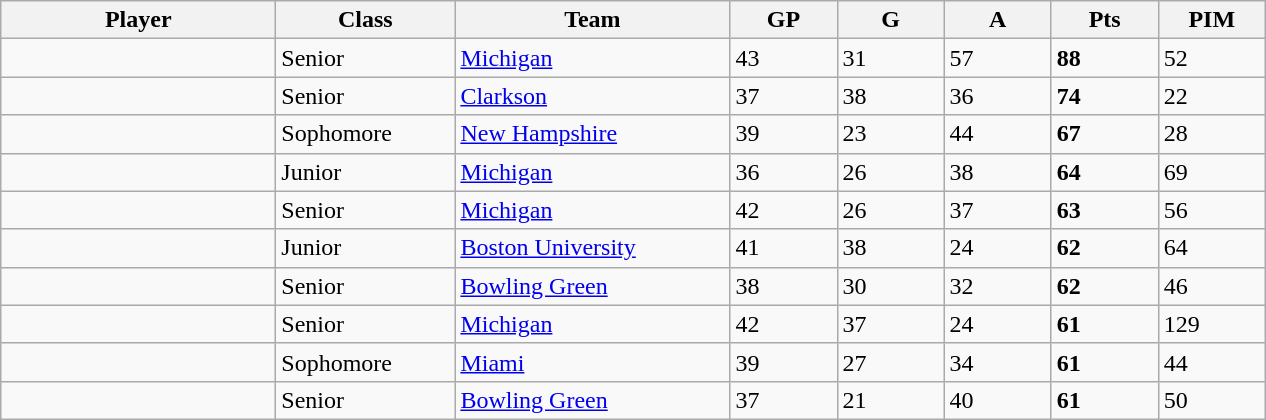<table class="wikitable sortable">
<tr>
<th style="width: 11em;">Player</th>
<th style="width: 7em;">Class</th>
<th style="width: 11em;">Team</th>
<th style="width: 4em;">GP</th>
<th style="width: 4em;">G</th>
<th style="width: 4em;">A</th>
<th style="width: 4em;">Pts</th>
<th style="width: 4em;">PIM</th>
</tr>
<tr>
<td></td>
<td>Senior</td>
<td><a href='#'>Michigan</a></td>
<td>43</td>
<td>31</td>
<td>57</td>
<td><strong>88</strong></td>
<td>52</td>
</tr>
<tr>
<td></td>
<td>Senior</td>
<td><a href='#'>Clarkson</a></td>
<td>37</td>
<td>38</td>
<td>36</td>
<td><strong>74</strong></td>
<td>22</td>
</tr>
<tr>
<td></td>
<td>Sophomore</td>
<td><a href='#'>New Hampshire</a></td>
<td>39</td>
<td>23</td>
<td>44</td>
<td><strong>67</strong></td>
<td>28</td>
</tr>
<tr>
<td></td>
<td>Junior</td>
<td><a href='#'>Michigan</a></td>
<td>36</td>
<td>26</td>
<td>38</td>
<td><strong>64</strong></td>
<td>69</td>
</tr>
<tr>
<td></td>
<td>Senior</td>
<td><a href='#'>Michigan</a></td>
<td>42</td>
<td>26</td>
<td>37</td>
<td><strong>63</strong></td>
<td>56</td>
</tr>
<tr>
<td></td>
<td>Junior</td>
<td><a href='#'>Boston University</a></td>
<td>41</td>
<td>38</td>
<td>24</td>
<td><strong>62</strong></td>
<td>64</td>
</tr>
<tr>
<td></td>
<td>Senior</td>
<td><a href='#'>Bowling Green</a></td>
<td>38</td>
<td>30</td>
<td>32</td>
<td><strong>62</strong></td>
<td>46</td>
</tr>
<tr>
<td></td>
<td>Senior</td>
<td><a href='#'>Michigan</a></td>
<td>42</td>
<td>37</td>
<td>24</td>
<td><strong>61</strong></td>
<td>129</td>
</tr>
<tr>
<td></td>
<td>Sophomore</td>
<td><a href='#'>Miami</a></td>
<td>39</td>
<td>27</td>
<td>34</td>
<td><strong>61</strong></td>
<td>44</td>
</tr>
<tr>
<td></td>
<td>Senior</td>
<td><a href='#'>Bowling Green</a></td>
<td>37</td>
<td>21</td>
<td>40</td>
<td><strong>61</strong></td>
<td>50</td>
</tr>
</table>
